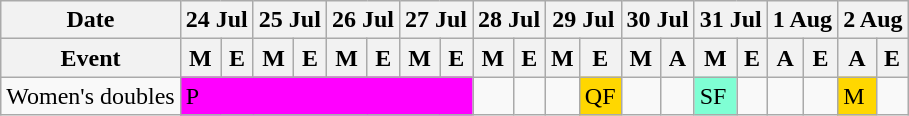<table class="wikitable olympic-schedule Badminton">
<tr>
<th>Date</th>
<th colspan="2">24 Jul</th>
<th colspan="2">25 Jul</th>
<th colspan="2">26 Jul</th>
<th colspan="2">27 Jul</th>
<th colspan="2">28 Jul</th>
<th colspan="2">29 Jul</th>
<th colspan="2">30 Jul</th>
<th colspan="2">31 Jul</th>
<th colspan="2">1 Aug</th>
<th colspan="2">2 Aug</th>
</tr>
<tr>
<th>Event</th>
<th>M</th>
<th>E</th>
<th>M</th>
<th>E</th>
<th>M</th>
<th>E</th>
<th>M</th>
<th>E</th>
<th>M</th>
<th>E</th>
<th>M</th>
<th>E</th>
<th>M</th>
<th>A</th>
<th>M</th>
<th>E</th>
<th>A</th>
<th>E</th>
<th>A</th>
<th>E</th>
</tr>
<tr>
<td class="event">Women's doubles</td>
<td colspan=8 bgcolor="#FF00FF" class="prelims">P</td>
<td></td>
<td></td>
<td></td>
<td bgcolor="#FFD700" bgcolor="#48D1CC">QF</td>
<td></td>
<td></td>
<td bgcolor="#7FFFD4" class="semifinals">SF</td>
<td></td>
<td></td>
<td></td>
<td bgcolor="gold" class="finals">M</td>
<td></td>
</tr>
</table>
